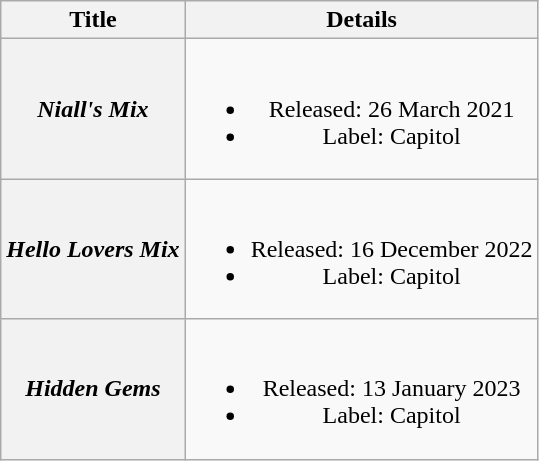<table class="wikitable plainrowheaders" style="text-align:center;">
<tr>
<th scope="col">Title</th>
<th scope="col">Details</th>
</tr>
<tr>
<th scope="row"><em>Niall's Mix</em></th>
<td><br><ul><li>Released: 26 March 2021</li><li>Label: Capitol</li></ul></td>
</tr>
<tr>
<th scope="row"><em>Hello Lovers Mix</em></th>
<td><br><ul><li>Released: 16 December 2022</li><li>Label: Capitol</li></ul></td>
</tr>
<tr>
<th scope="row"><em>Hidden Gems</em></th>
<td><br><ul><li>Released: 13 January 2023</li><li>Label: Capitol</li></ul></td>
</tr>
</table>
